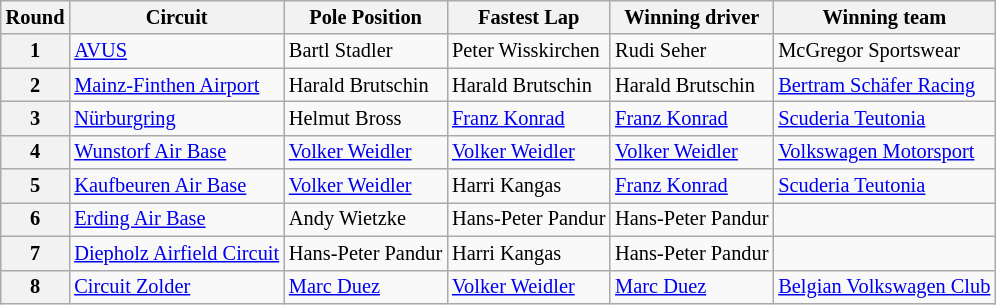<table class="wikitable" style="font-size: 85%;">
<tr>
<th>Round</th>
<th>Circuit</th>
<th>Pole Position</th>
<th>Fastest Lap</th>
<th>Winning driver</th>
<th>Winning team</th>
</tr>
<tr>
<th>1</th>
<td><a href='#'>AVUS</a></td>
<td> Bartl Stadler</td>
<td> Peter Wisskirchen</td>
<td> Rudi Seher</td>
<td> McGregor Sportswear</td>
</tr>
<tr>
<th>2</th>
<td><a href='#'>Mainz-Finthen Airport</a></td>
<td> Harald Brutschin</td>
<td> Harald Brutschin</td>
<td> Harald Brutschin</td>
<td> <a href='#'>Bertram Schäfer Racing</a></td>
</tr>
<tr>
<th>3</th>
<td><a href='#'>Nürburgring</a></td>
<td> Helmut Bross</td>
<td> <a href='#'>Franz Konrad</a></td>
<td> <a href='#'>Franz Konrad</a></td>
<td> <a href='#'>Scuderia Teutonia</a></td>
</tr>
<tr>
<th>4</th>
<td><a href='#'>Wunstorf Air Base</a></td>
<td> <a href='#'>Volker Weidler</a></td>
<td> <a href='#'>Volker Weidler</a></td>
<td> <a href='#'>Volker Weidler</a></td>
<td> <a href='#'>Volkswagen Motorsport</a></td>
</tr>
<tr>
<th>5</th>
<td><a href='#'>Kaufbeuren Air Base</a></td>
<td> <a href='#'>Volker Weidler</a></td>
<td> Harri Kangas</td>
<td> <a href='#'>Franz Konrad</a></td>
<td> <a href='#'>Scuderia Teutonia</a></td>
</tr>
<tr>
<th>6</th>
<td><a href='#'>Erding Air Base</a></td>
<td> Andy Wietzke</td>
<td nowrap> Hans-Peter Pandur</td>
<td nowrap> Hans-Peter Pandur</td>
<td nowrap> </td>
</tr>
<tr>
<th>7</th>
<td nowrap><a href='#'>Diepholz Airfield Circuit</a></td>
<td nowrap> Hans-Peter Pandur</td>
<td> Harri Kangas</td>
<td> Hans-Peter Pandur</td>
<td> </td>
</tr>
<tr>
<th>8</th>
<td><a href='#'>Circuit Zolder</a></td>
<td> <a href='#'>Marc Duez</a></td>
<td> <a href='#'>Volker Weidler</a></td>
<td> <a href='#'>Marc Duez</a></td>
<td> <a href='#'>Belgian Volkswagen Club</a></td>
</tr>
</table>
